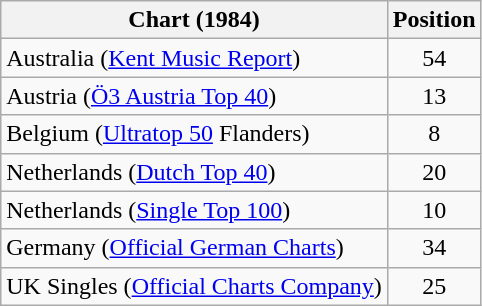<table class="wikitable sortable">
<tr>
<th>Chart (1984)</th>
<th>Position</th>
</tr>
<tr>
<td>Australia (<a href='#'>Kent Music Report</a>)</td>
<td align="center">54</td>
</tr>
<tr>
<td>Austria (<a href='#'>Ö3 Austria Top 40</a>)</td>
<td align="center">13</td>
</tr>
<tr>
<td>Belgium (<a href='#'>Ultratop 50</a> Flanders)</td>
<td align="center">8</td>
</tr>
<tr>
<td>Netherlands (<a href='#'>Dutch Top 40</a>)</td>
<td align="center">20</td>
</tr>
<tr>
<td>Netherlands (<a href='#'>Single Top 100</a>)</td>
<td align="center">10</td>
</tr>
<tr>
<td>Germany (<a href='#'>Official German Charts</a>)</td>
<td align="center">34</td>
</tr>
<tr>
<td>UK Singles (<a href='#'>Official Charts Company</a>)</td>
<td align="center">25</td>
</tr>
</table>
